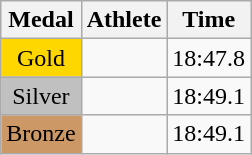<table class="wikitable">
<tr>
<th>Medal</th>
<th>Athlete</th>
<th>Time</th>
</tr>
<tr>
<td style="text-align:center;background-color:gold;">Gold</td>
<td></td>
<td>18:47.8</td>
</tr>
<tr>
<td style="text-align:center;background-color:silver;">Silver</td>
<td></td>
<td>18:49.1</td>
</tr>
<tr>
<td style="text-align:center;background-color:#CC9966;">Bronze</td>
<td></td>
<td>18:49.1</td>
</tr>
</table>
